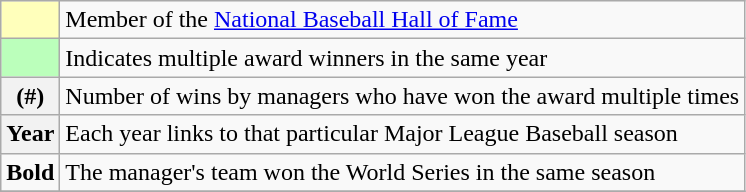<table class="wikitable">
<tr>
<th style="text-align:center; background-color: #ffffbb"></th>
<td>Member of the <a href='#'>National Baseball Hall of Fame</a></td>
</tr>
<tr>
<th style="background:#bfb;"></th>
<td>Indicates multiple award winners in the same year</td>
</tr>
<tr>
<th>(#)</th>
<td>Number of wins by managers who have won the award multiple times</td>
</tr>
<tr>
<th>Year</th>
<td>Each year links to that particular Major League Baseball season</td>
</tr>
<tr>
<td><strong>Bold</strong></td>
<td>The manager's team won the World Series in the same season</td>
</tr>
<tr>
</tr>
</table>
